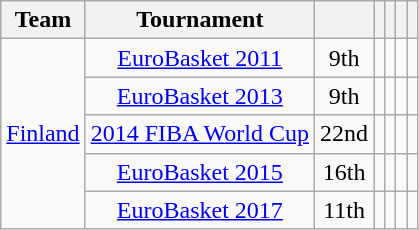<table class="wikitable" style=" text-align:center;">
<tr>
<th>Team</th>
<th>Tournament</th>
<th></th>
<th></th>
<th></th>
<th></th>
<th></th>
</tr>
<tr>
<td rowspan=5><a href='#'>Finland</a></td>
<td><a href='#'>EuroBasket 2011</a></td>
<td>9th</td>
<td></td>
<td></td>
<td></td>
<td></td>
</tr>
<tr>
<td><a href='#'>EuroBasket 2013</a></td>
<td>9th</td>
<td></td>
<td></td>
<td></td>
<td></td>
</tr>
<tr>
<td><a href='#'>2014 FIBA World Cup</a></td>
<td>22nd</td>
<td></td>
<td></td>
<td></td>
<td></td>
</tr>
<tr>
<td><a href='#'>EuroBasket 2015</a></td>
<td>16th</td>
<td></td>
<td></td>
<td></td>
<td></td>
</tr>
<tr>
<td><a href='#'>EuroBasket 2017</a></td>
<td>11th</td>
<td></td>
<td></td>
<td></td>
<td></td>
</tr>
</table>
